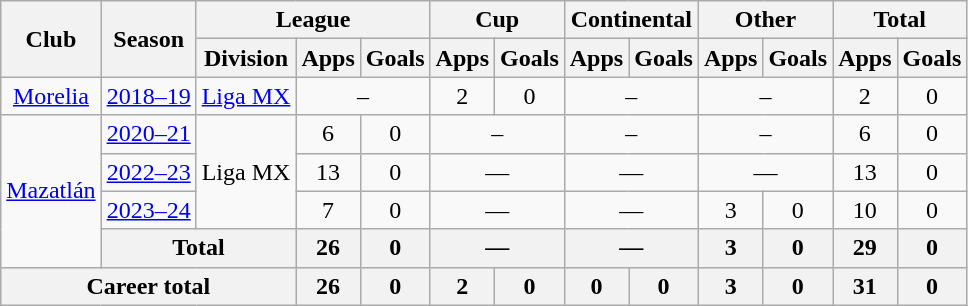<table class="wikitable" style="text-align: center">
<tr>
<th rowspan="2">Club</th>
<th rowspan="2">Season</th>
<th colspan="3">League</th>
<th colspan="2">Cup</th>
<th colspan="2">Continental</th>
<th colspan="2">Other</th>
<th colspan="2">Total</th>
</tr>
<tr>
<th>Division</th>
<th>Apps</th>
<th>Goals</th>
<th>Apps</th>
<th>Goals</th>
<th>Apps</th>
<th>Goals</th>
<th>Apps</th>
<th>Goals</th>
<th>Apps</th>
<th>Goals</th>
</tr>
<tr>
<td><a href='#'>Morelia</a></td>
<td><a href='#'>2018–19</a></td>
<td><a href='#'>Liga MX</a></td>
<td colspan="2">–</td>
<td>2</td>
<td>0</td>
<td colspan="2">–</td>
<td colspan="2">–</td>
<td>2</td>
<td>0</td>
</tr>
<tr>
<td rowspan="4"><a href='#'>Mazatlán</a></td>
<td><a href='#'>2020–21</a></td>
<td rowspan="3">Liga MX</td>
<td>6</td>
<td>0</td>
<td colspan="2">–</td>
<td colspan="2">–</td>
<td colspan="2">–</td>
<td>6</td>
<td>0</td>
</tr>
<tr>
<td><a href='#'>2022–23</a></td>
<td>13</td>
<td>0</td>
<td colspan=2>—</td>
<td colspan=2>—</td>
<td colspan=2>—</td>
<td>13</td>
<td>0</td>
</tr>
<tr>
<td><a href='#'>2023–24</a></td>
<td>7</td>
<td>0</td>
<td colspan=2>—</td>
<td colspan=2>—</td>
<td>3</td>
<td>0</td>
<td>10</td>
<td>0</td>
</tr>
<tr>
<th colspan="2">Total</th>
<th>26</th>
<th>0</th>
<th colspan=2>—</th>
<th colspan=2>—</th>
<th>3</th>
<th>0</th>
<th>29</th>
<th>0</th>
</tr>
<tr>
<th colspan=3>Career total</th>
<th>26</th>
<th>0</th>
<th>2</th>
<th>0</th>
<th>0</th>
<th>0</th>
<th>3</th>
<th>0</th>
<th>31</th>
<th>0</th>
</tr>
</table>
